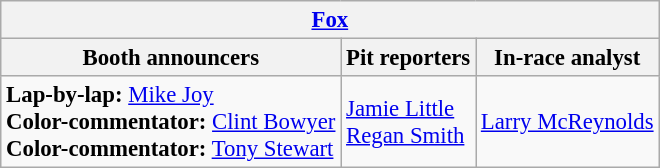<table class="wikitable" style="font-size: 95%">
<tr>
<th colspan="3"><a href='#'>Fox</a></th>
</tr>
<tr>
<th>Booth announcers</th>
<th>Pit reporters</th>
<th>In-race analyst</th>
</tr>
<tr>
<td><strong>Lap-by-lap:</strong> <a href='#'>Mike Joy</a><br><strong>Color-commentator:</strong> <a href='#'>Clint Bowyer</a><br><strong>Color-commentator:</strong> <a href='#'>Tony Stewart</a></td>
<td><a href='#'>Jamie Little</a><br><a href='#'>Regan Smith</a></td>
<td><a href='#'>Larry McReynolds</a></td>
</tr>
</table>
